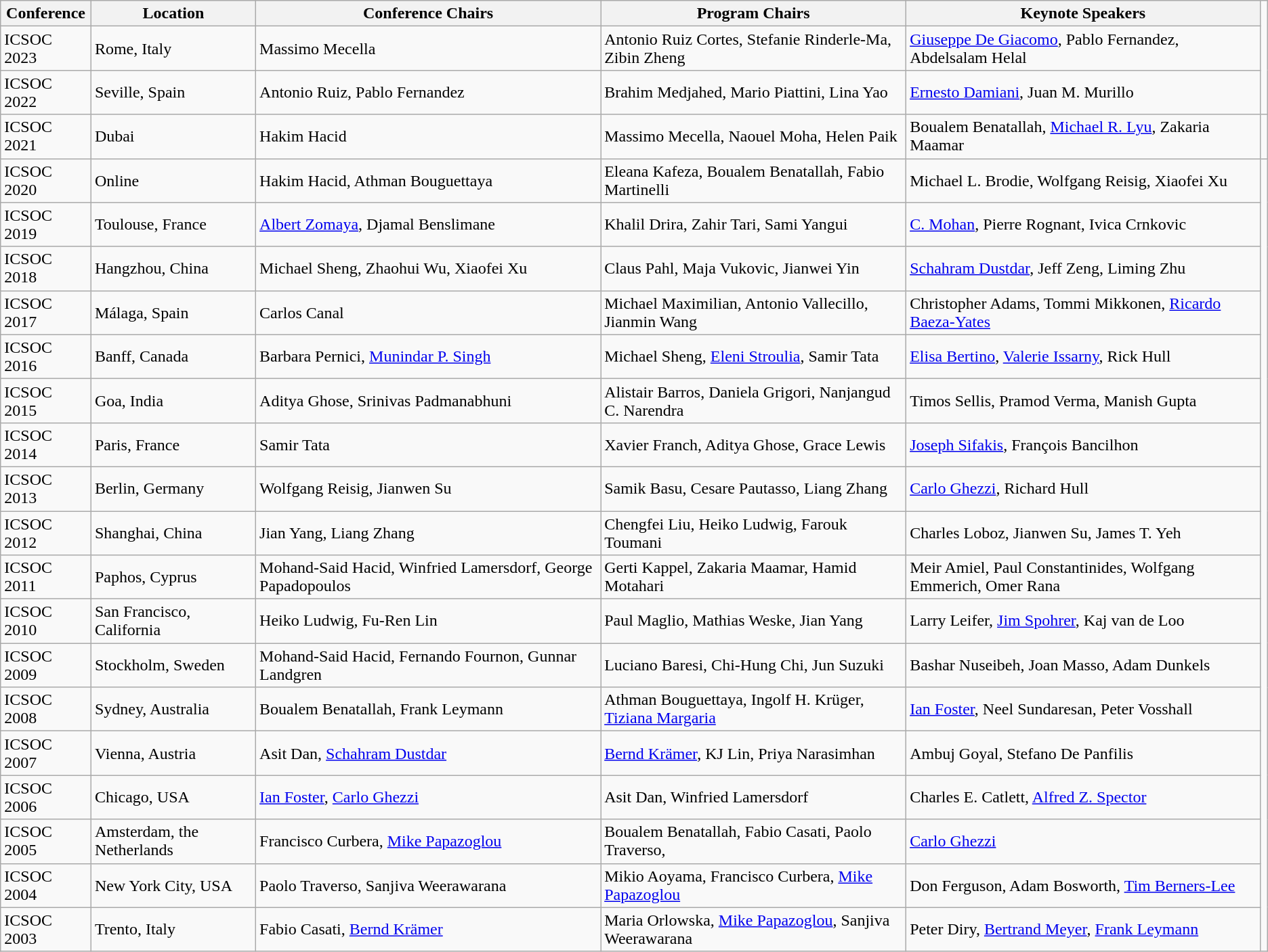<table class="wikitable">
<tr>
<th>Conference</th>
<th>Location</th>
<th>Conference Chairs</th>
<th>Program Chairs</th>
<th>Keynote Speakers</th>
</tr>
<tr>
<td>ICSOC 2023</td>
<td>Rome, Italy</td>
<td>Massimo Mecella</td>
<td>Antonio Ruiz Cortes, Stefanie Rinderle-Ma, Zibin Zheng</td>
<td><a href='#'>Giuseppe De Giacomo</a>, Pablo Fernandez, Abdelsalam Helal</td>
</tr>
<tr>
<td>ICSOC 2022</td>
<td>Seville, Spain</td>
<td>Antonio Ruiz, Pablo Fernandez</td>
<td>Brahim Medjahed, Mario Piattini, Lina Yao</td>
<td><a href='#'>Ernesto Damiani</a>, Juan M. Murillo</td>
</tr>
<tr>
<td>ICSOC 2021</td>
<td>Dubai</td>
<td>Hakim Hacid</td>
<td>Massimo Mecella, Naouel Moha, Helen Paik</td>
<td>Boualem Benatallah, <a href='#'>Michael R. Lyu</a>, Zakaria Maamar</td>
<td></td>
</tr>
<tr>
<td>ICSOC 2020</td>
<td>Online</td>
<td>Hakim Hacid, Athman Bouguettaya</td>
<td>Eleana Kafeza, Boualem Benatallah, Fabio Martinelli</td>
<td>Michael L. Brodie, Wolfgang Reisig, Xiaofei Xu</td>
</tr>
<tr>
<td>ICSOC 2019</td>
<td>Toulouse, France</td>
<td><a href='#'>Albert Zomaya</a>, Djamal Benslimane</td>
<td>Khalil Drira, Zahir Tari, Sami Yangui</td>
<td><a href='#'>C. Mohan</a>, Pierre Rognant, Ivica Crnkovic</td>
</tr>
<tr>
<td>ICSOC 2018</td>
<td>Hangzhou, China</td>
<td>Michael Sheng, Zhaohui Wu, Xiaofei Xu</td>
<td>Claus Pahl, Maja Vukovic, Jianwei Yin</td>
<td><a href='#'>Schahram Dustdar</a>, Jeff Zeng, Liming Zhu</td>
</tr>
<tr>
<td>ICSOC 2017</td>
<td>Málaga, Spain</td>
<td>Carlos Canal</td>
<td>Michael Maximilian, Antonio Vallecillo, Jianmin Wang</td>
<td>Christopher Adams, Tommi Mikkonen, <a href='#'>Ricardo Baeza-Yates</a></td>
</tr>
<tr>
<td>ICSOC 2016</td>
<td>Banff, Canada</td>
<td>Barbara Pernici, <a href='#'>Munindar P. Singh</a></td>
<td>Michael Sheng, <a href='#'>Eleni Stroulia</a>, Samir Tata</td>
<td><a href='#'>Elisa Bertino</a>, <a href='#'>Valerie Issarny</a>, Rick Hull</td>
</tr>
<tr>
<td>ICSOC 2015</td>
<td>Goa, India</td>
<td>Aditya Ghose, Srinivas Padmanabhuni</td>
<td>Alistair Barros, Daniela Grigori, Nanjangud C. Narendra</td>
<td>Timos Sellis, Pramod Verma, Manish Gupta</td>
</tr>
<tr>
<td>ICSOC 2014</td>
<td>Paris, France</td>
<td>Samir Tata</td>
<td>Xavier Franch, Aditya Ghose, Grace Lewis</td>
<td><a href='#'>Joseph Sifakis</a>, François Bancilhon</td>
</tr>
<tr>
<td>ICSOC 2013</td>
<td>Berlin, Germany</td>
<td>Wolfgang Reisig, Jianwen Su</td>
<td>Samik Basu, Cesare Pautasso, Liang Zhang</td>
<td><a href='#'>Carlo Ghezzi</a>, Richard Hull</td>
</tr>
<tr>
<td>ICSOC 2012</td>
<td>Shanghai, China</td>
<td>Jian Yang, Liang Zhang</td>
<td>Chengfei Liu, Heiko Ludwig, Farouk Toumani</td>
<td>Charles Loboz, Jianwen Su, James T. Yeh</td>
</tr>
<tr>
<td>ICSOC 2011</td>
<td>Paphos, Cyprus</td>
<td>Mohand-Said Hacid, Winfried Lamersdorf, George Papadopoulos</td>
<td>Gerti Kappel, Zakaria Maamar, Hamid Motahari</td>
<td>Meir Amiel, Paul Constantinides, Wolfgang Emmerich, Omer Rana</td>
</tr>
<tr>
<td>ICSOC 2010</td>
<td>San Francisco, California</td>
<td>Heiko Ludwig, Fu-Ren Lin</td>
<td>Paul Maglio, Mathias Weske, Jian Yang</td>
<td>Larry Leifer, <a href='#'>Jim Spohrer</a>, Kaj van de Loo</td>
</tr>
<tr>
<td>ICSOC 2009</td>
<td>Stockholm, Sweden</td>
<td>Mohand-Said Hacid, Fernando Fournon, Gunnar Landgren</td>
<td>Luciano Baresi, Chi-Hung Chi, Jun Suzuki</td>
<td>Bashar Nuseibeh, Joan Masso, Adam Dunkels</td>
</tr>
<tr>
<td>ICSOC 2008</td>
<td>Sydney, Australia</td>
<td>Boualem Benatallah, Frank Leymann</td>
<td>Athman Bouguettaya, Ingolf H. Krüger, <a href='#'>Tiziana Margaria</a></td>
<td><a href='#'>Ian Foster</a>, Neel Sundaresan, Peter Vosshall</td>
</tr>
<tr>
<td>ICSOC 2007</td>
<td>Vienna, Austria</td>
<td>Asit Dan, <a href='#'>Schahram Dustdar</a></td>
<td><a href='#'>Bernd Krämer</a>, KJ Lin, Priya Narasimhan</td>
<td>Ambuj Goyal, Stefano De Panfilis</td>
</tr>
<tr>
<td>ICSOC 2006</td>
<td>Chicago, USA</td>
<td><a href='#'>Ian Foster</a>, <a href='#'>Carlo Ghezzi</a></td>
<td>Asit Dan, Winfried Lamersdorf</td>
<td>Charles E. Catlett, <a href='#'>Alfred Z. Spector</a></td>
</tr>
<tr>
<td>ICSOC 2005</td>
<td>Amsterdam, the Netherlands</td>
<td>Francisco Curbera, <a href='#'>Mike Papazoglou</a></td>
<td>Boualem Benatallah, Fabio Casati, Paolo Traverso,</td>
<td><a href='#'>Carlo Ghezzi</a></td>
</tr>
<tr>
<td>ICSOC 2004</td>
<td>New York City, USA</td>
<td>Paolo Traverso, Sanjiva Weerawarana</td>
<td>Mikio Aoyama, Francisco Curbera, <a href='#'>Mike Papazoglou</a></td>
<td>Don Ferguson, Adam Bosworth, <a href='#'>Tim Berners-Lee</a></td>
</tr>
<tr>
<td>ICSOC 2003</td>
<td>Trento, Italy</td>
<td>Fabio Casati, <a href='#'>Bernd Krämer</a></td>
<td>Maria Orlowska, <a href='#'>Mike Papazoglou</a>, Sanjiva Weerawarana</td>
<td>Peter Diry, <a href='#'>Bertrand Meyer</a>, <a href='#'>Frank Leymann</a></td>
</tr>
</table>
